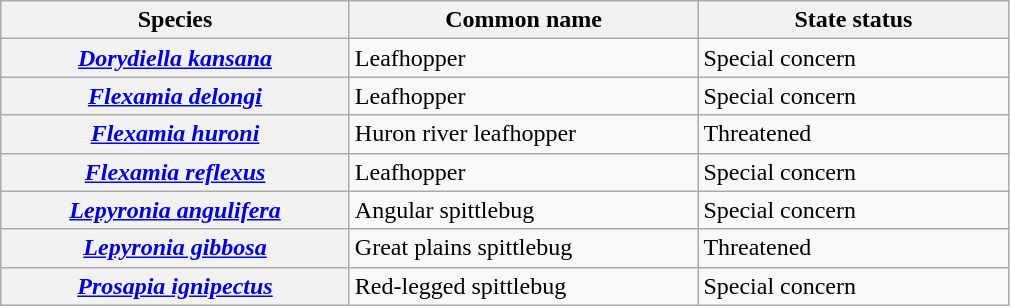<table class="wikitable sortable plainrowheaders">
<tr>
<th scope="col" style="width:225px;">Species</th>
<th scope="col" style="width:225px;">Common name</th>
<th scope="col" style="width:200px;">State status</th>
</tr>
<tr>
<th scope="row"><em><a href='#'>Dorydiella kansana</a></em></th>
<td>Leafhopper</td>
<td>Special concern</td>
</tr>
<tr>
<th scope="row"><em><a href='#'>Flexamia delongi</a></em></th>
<td>Leafhopper</td>
<td>Special concern</td>
</tr>
<tr>
<th scope="row"><em><a href='#'>Flexamia huroni</a></em></th>
<td>Huron river leafhopper</td>
<td>Threatened</td>
</tr>
<tr>
<th scope="row"><em><a href='#'>Flexamia reflexus</a></em></th>
<td>Leafhopper</td>
<td>Special concern</td>
</tr>
<tr>
<th scope="row"><em><a href='#'>Lepyronia angulifera</a></em></th>
<td>Angular spittlebug</td>
<td>Special concern</td>
</tr>
<tr>
<th scope="row"><em><a href='#'>Lepyronia gibbosa</a></em></th>
<td>Great plains spittlebug</td>
<td>Threatened</td>
</tr>
<tr>
<th scope="row"><em><a href='#'>Prosapia ignipectus</a></em></th>
<td>Red-legged spittlebug</td>
<td>Special concern</td>
</tr>
</table>
